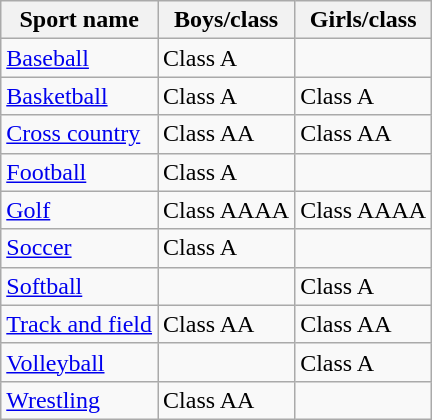<table class="wikitable">
<tr>
<th>Sport name</th>
<th>Boys/class</th>
<th>Girls/class</th>
</tr>
<tr>
<td><a href='#'>Baseball</a></td>
<td>Class A</td>
<td></td>
</tr>
<tr>
<td><a href='#'>Basketball</a></td>
<td>Class A</td>
<td>Class A</td>
</tr>
<tr>
<td><a href='#'>Cross country</a></td>
<td>Class AA</td>
<td>Class AA</td>
</tr>
<tr>
<td><a href='#'>Football</a></td>
<td>Class A</td>
<td></td>
</tr>
<tr>
<td><a href='#'>Golf</a></td>
<td>Class AAAA</td>
<td>Class AAAA</td>
</tr>
<tr>
<td><a href='#'>Soccer</a></td>
<td>Class A</td>
<td></td>
</tr>
<tr>
<td><a href='#'>Softball</a></td>
<td></td>
<td>Class A</td>
</tr>
<tr>
<td><a href='#'>Track and field</a></td>
<td>Class AA</td>
<td>Class AA</td>
</tr>
<tr>
<td><a href='#'>Volleyball</a></td>
<td></td>
<td>Class A</td>
</tr>
<tr>
<td><a href='#'>Wrestling</a></td>
<td>Class AA</td>
<td></td>
</tr>
</table>
